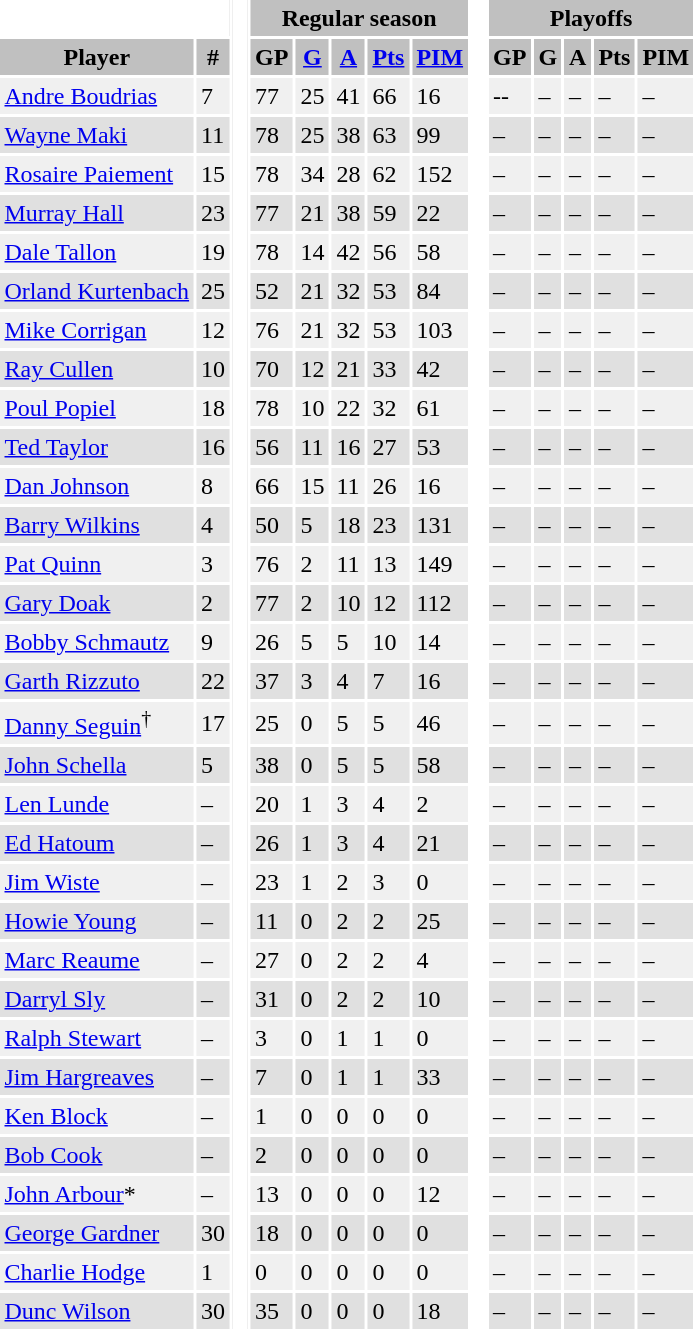<table BORDER="0" CELLPADDING="3" CELLSPACING="2" ID="Table1">
<tr style="text-align:center; background:silver;">
<th colspan="2" style="text-align:center; background:#fff;"> </th>
<th rowspan="99" style="text-align:center; background:#fff;"> </th>
<th style="text-align:center;" colspan="5">Regular season</th>
<th rowspan="99" style="text-align:center; background:#fff;"> </th>
<th style="text-align:center;" colspan="5">Playoffs</th>
</tr>
<tr style="text-align:center; background:silver;">
<th style="text-align:center;">Player</th>
<th style="text-align:center;">#</th>
<th style="text-align:center;">GP</th>
<th style="text-align:center;"><a href='#'>G</a></th>
<th style="text-align:center;"><a href='#'>A</a></th>
<th style="text-align:center;"><a href='#'>Pts</a></th>
<th style="text-align:center;"><a href='#'>PIM</a></th>
<th style="text-align:center;">GP</th>
<th style="text-align:center;">G</th>
<th style="text-align:center;">A</th>
<th style="text-align:center;">Pts</th>
<th style="text-align:center;">PIM</th>
</tr>
<tr style="background:#f0f0f0;">
<td><a href='#'>Andre Boudrias</a></td>
<td>7</td>
<td>77</td>
<td>25</td>
<td>41</td>
<td>66</td>
<td>16</td>
<td>--</td>
<td>–</td>
<td>–</td>
<td>–</td>
<td>–</td>
</tr>
<tr style="background:#e0e0e0;">
<td><a href='#'>Wayne Maki</a></td>
<td>11</td>
<td>78</td>
<td>25</td>
<td>38</td>
<td>63</td>
<td>99</td>
<td>–</td>
<td>–</td>
<td>–</td>
<td>–</td>
<td>–</td>
</tr>
<tr style="background:#f0f0f0;">
<td><a href='#'>Rosaire Paiement</a></td>
<td>15</td>
<td>78</td>
<td>34</td>
<td>28</td>
<td>62</td>
<td>152</td>
<td>–</td>
<td>–</td>
<td>–</td>
<td>–</td>
<td>–</td>
</tr>
<tr style="background:#e0e0e0;">
<td><a href='#'>Murray Hall</a></td>
<td>23</td>
<td>77</td>
<td>21</td>
<td>38</td>
<td>59</td>
<td>22</td>
<td>–</td>
<td>–</td>
<td>–</td>
<td>–</td>
<td>–</td>
</tr>
<tr style="background:#f0f0f0;">
<td><a href='#'>Dale Tallon</a></td>
<td>19</td>
<td>78</td>
<td>14</td>
<td>42</td>
<td>56</td>
<td>58</td>
<td>–</td>
<td>–</td>
<td>–</td>
<td>–</td>
<td>–</td>
</tr>
<tr style="background:#e0e0e0;">
<td><a href='#'>Orland Kurtenbach</a></td>
<td>25</td>
<td>52</td>
<td>21</td>
<td>32</td>
<td>53</td>
<td>84</td>
<td>–</td>
<td>–</td>
<td>–</td>
<td>–</td>
<td>–</td>
</tr>
<tr style="background:#f0f0f0;">
<td><a href='#'>Mike Corrigan</a></td>
<td>12</td>
<td>76</td>
<td>21</td>
<td>32</td>
<td>53</td>
<td>103</td>
<td>–</td>
<td>–</td>
<td>–</td>
<td>–</td>
<td>–</td>
</tr>
<tr style="background:#e0e0e0;">
<td><a href='#'>Ray Cullen</a></td>
<td>10</td>
<td>70</td>
<td>12</td>
<td>21</td>
<td>33</td>
<td>42</td>
<td>–</td>
<td>–</td>
<td>–</td>
<td>–</td>
<td>–</td>
</tr>
<tr style="background:#f0f0f0;">
<td><a href='#'>Poul Popiel</a></td>
<td>18</td>
<td>78</td>
<td>10</td>
<td>22</td>
<td>32</td>
<td>61</td>
<td>–</td>
<td>–</td>
<td>–</td>
<td>–</td>
<td>–</td>
</tr>
<tr style="background:#e0e0e0;">
<td><a href='#'>Ted Taylor</a></td>
<td>16</td>
<td>56</td>
<td>11</td>
<td>16</td>
<td>27</td>
<td>53</td>
<td>–</td>
<td>–</td>
<td>–</td>
<td>–</td>
<td>–</td>
</tr>
<tr style="background:#f0f0f0;">
<td><a href='#'>Dan Johnson</a></td>
<td>8</td>
<td>66</td>
<td>15</td>
<td>11</td>
<td>26</td>
<td>16</td>
<td>–</td>
<td>–</td>
<td>–</td>
<td>–</td>
<td>–</td>
</tr>
<tr style="background:#e0e0e0;">
<td><a href='#'>Barry Wilkins</a></td>
<td>4</td>
<td>50</td>
<td>5</td>
<td>18</td>
<td>23</td>
<td>131</td>
<td>–</td>
<td>–</td>
<td>–</td>
<td>–</td>
<td>–</td>
</tr>
<tr style="background:#f0f0f0;">
<td><a href='#'>Pat Quinn</a></td>
<td>3</td>
<td>76</td>
<td>2</td>
<td>11</td>
<td>13</td>
<td>149</td>
<td>–</td>
<td>–</td>
<td>–</td>
<td>–</td>
<td>–</td>
</tr>
<tr style="background:#e0e0e0;">
<td><a href='#'>Gary Doak</a></td>
<td>2</td>
<td>77</td>
<td>2</td>
<td>10</td>
<td>12</td>
<td>112</td>
<td>–</td>
<td>–</td>
<td>–</td>
<td>–</td>
<td>–</td>
</tr>
<tr style="background:#f0f0f0;">
<td><a href='#'>Bobby Schmautz</a></td>
<td>9</td>
<td>26</td>
<td>5</td>
<td>5</td>
<td>10</td>
<td>14</td>
<td>–</td>
<td>–</td>
<td>–</td>
<td>–</td>
<td>–</td>
</tr>
<tr style="background:#e0e0e0;">
<td><a href='#'>Garth Rizzuto</a></td>
<td>22</td>
<td>37</td>
<td>3</td>
<td>4</td>
<td>7</td>
<td>16</td>
<td>–</td>
<td>–</td>
<td>–</td>
<td>–</td>
<td>–</td>
</tr>
<tr style="background:#f0f0f0;">
<td><a href='#'>Danny Seguin</a><sup>†</sup></td>
<td>17</td>
<td>25</td>
<td>0</td>
<td>5</td>
<td>5</td>
<td>46</td>
<td>–</td>
<td>–</td>
<td>–</td>
<td>–</td>
<td>–</td>
</tr>
<tr style="background:#e0e0e0;">
<td><a href='#'>John Schella</a></td>
<td>5</td>
<td>38</td>
<td>0</td>
<td>5</td>
<td>5</td>
<td>58</td>
<td>–</td>
<td>–</td>
<td>–</td>
<td>–</td>
<td>–</td>
</tr>
<tr style="background:#f0f0f0;">
<td><a href='#'>Len Lunde</a></td>
<td>–</td>
<td>20</td>
<td>1</td>
<td>3</td>
<td>4</td>
<td>2</td>
<td>–</td>
<td>–</td>
<td>–</td>
<td>–</td>
<td>–</td>
</tr>
<tr style="background:#e0e0e0;">
<td><a href='#'>Ed Hatoum</a></td>
<td>–</td>
<td>26</td>
<td>1</td>
<td>3</td>
<td>4</td>
<td>21</td>
<td>–</td>
<td>–</td>
<td>–</td>
<td>–</td>
<td>–</td>
</tr>
<tr style="background:#f0f0f0;">
<td><a href='#'>Jim Wiste</a></td>
<td>–</td>
<td>23</td>
<td>1</td>
<td>2</td>
<td>3</td>
<td>0</td>
<td>–</td>
<td>–</td>
<td>–</td>
<td>–</td>
<td>–</td>
</tr>
<tr style="background:#e0e0e0;">
<td><a href='#'>Howie Young</a></td>
<td>–</td>
<td>11</td>
<td>0</td>
<td>2</td>
<td>2</td>
<td>25</td>
<td>–</td>
<td>–</td>
<td>–</td>
<td>–</td>
<td>–</td>
</tr>
<tr style="background:#f0f0f0;">
<td><a href='#'>Marc Reaume</a></td>
<td>–</td>
<td>27</td>
<td>0</td>
<td>2</td>
<td>2</td>
<td>4</td>
<td>–</td>
<td>–</td>
<td>–</td>
<td>–</td>
<td>–</td>
</tr>
<tr style="background:#e0e0e0;">
<td><a href='#'>Darryl Sly</a></td>
<td>–</td>
<td>31</td>
<td>0</td>
<td>2</td>
<td>2</td>
<td>10</td>
<td>–</td>
<td>–</td>
<td>–</td>
<td>–</td>
<td>–</td>
</tr>
<tr style="background:#f0f0f0;">
<td><a href='#'>Ralph Stewart</a></td>
<td>–</td>
<td>3</td>
<td>0</td>
<td>1</td>
<td>1</td>
<td>0</td>
<td>–</td>
<td>–</td>
<td>–</td>
<td>–</td>
<td>–</td>
</tr>
<tr style="background:#e0e0e0;">
<td><a href='#'>Jim Hargreaves</a></td>
<td>–</td>
<td>7</td>
<td>0</td>
<td>1</td>
<td>1</td>
<td>33</td>
<td>–</td>
<td>–</td>
<td>–</td>
<td>–</td>
<td>–</td>
</tr>
<tr style="background:#f0f0f0;">
<td><a href='#'>Ken Block</a></td>
<td>–</td>
<td>1</td>
<td>0</td>
<td>0</td>
<td>0</td>
<td>0</td>
<td>–</td>
<td>–</td>
<td>–</td>
<td>–</td>
<td>–</td>
</tr>
<tr style="background:#e0e0e0;">
<td><a href='#'>Bob Cook</a></td>
<td>–</td>
<td>2</td>
<td>0</td>
<td>0</td>
<td>0</td>
<td>0</td>
<td>–</td>
<td>–</td>
<td>–</td>
<td>–</td>
<td>–</td>
</tr>
<tr style="background:#f0f0f0;">
<td><a href='#'>John Arbour</a>*</td>
<td>–</td>
<td>13</td>
<td>0</td>
<td>0</td>
<td>0</td>
<td>12</td>
<td>–</td>
<td>–</td>
<td>–</td>
<td>–</td>
<td>–</td>
</tr>
<tr style="background:#e0e0e0;">
<td><a href='#'>George Gardner</a></td>
<td>30</td>
<td>18</td>
<td>0</td>
<td>0</td>
<td>0</td>
<td>0</td>
<td>–</td>
<td>–</td>
<td>–</td>
<td>–</td>
<td>–</td>
</tr>
<tr style="background:#f0f0f0;">
<td><a href='#'>Charlie Hodge</a></td>
<td>1</td>
<td 35>0</td>
<td>0</td>
<td>0</td>
<td>0</td>
<td>0</td>
<td>–</td>
<td>–</td>
<td>–</td>
<td>–</td>
<td>–</td>
</tr>
<tr style="background:#e0e0e0;">
<td><a href='#'>Dunc Wilson</a></td>
<td>30</td>
<td>35</td>
<td>0</td>
<td>0</td>
<td>0</td>
<td>18</td>
<td>–</td>
<td>–</td>
<td>–</td>
<td>–</td>
<td>–</td>
</tr>
</table>
